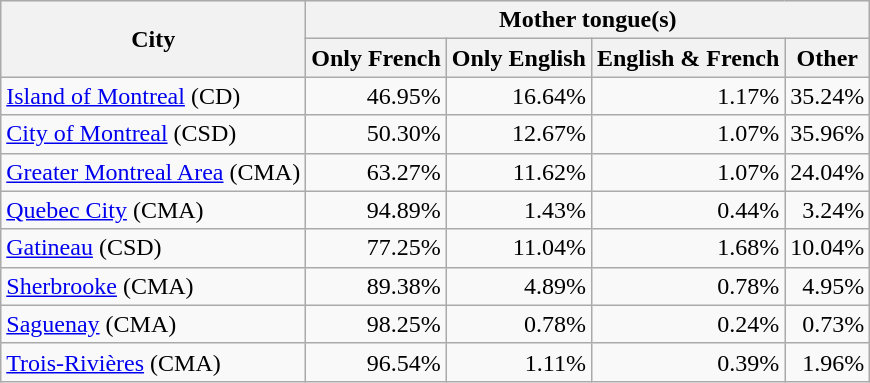<table class="wikitable sortable" align="center">
<tr style="background:#efefef;">
<th rowspan=2>City</th>
<th colspan=4>Mother tongue(s)</th>
</tr>
<tr>
<th>Only French</th>
<th>Only English</th>
<th>English & French</th>
<th>Other</th>
</tr>
<tr>
<td><a href='#'>Island of Montreal</a> (CD)</td>
<td align="right">46.95%</td>
<td align="right">16.64%</td>
<td align="right">1.17%</td>
<td align="right">35.24%</td>
</tr>
<tr>
<td><a href='#'>City of Montreal</a> (CSD)</td>
<td align="right">50.30%</td>
<td align="right">12.67%</td>
<td align="right">1.07%</td>
<td align="right">35.96%</td>
</tr>
<tr>
<td><a href='#'>Greater Montreal Area</a> (CMA)</td>
<td align="right">63.27%</td>
<td align="right">11.62%</td>
<td align="right">1.07%</td>
<td align="right">24.04%</td>
</tr>
<tr>
<td><a href='#'>Quebec City</a> (CMA)</td>
<td align="right">94.89%</td>
<td align="right">1.43%</td>
<td align="right">0.44%</td>
<td align="right">3.24%</td>
</tr>
<tr>
<td><a href='#'>Gatineau</a> (CSD)</td>
<td align="right">77.25%</td>
<td align="right">11.04%</td>
<td align="right">1.68%</td>
<td align="right">10.04%</td>
</tr>
<tr>
<td><a href='#'>Sherbrooke</a> (CMA)</td>
<td align="right">89.38%</td>
<td align="right">4.89%</td>
<td align="right">0.78%</td>
<td align="right">4.95%</td>
</tr>
<tr>
<td><a href='#'>Saguenay</a> (CMA)</td>
<td align="right">98.25%</td>
<td align="right">0.78%</td>
<td align="right">0.24%</td>
<td align="right">0.73%</td>
</tr>
<tr>
<td><a href='#'>Trois-Rivières</a> (CMA)</td>
<td align="right">96.54%</td>
<td align="right">1.11%</td>
<td align="right">0.39%</td>
<td align="right">1.96%</td>
</tr>
</table>
